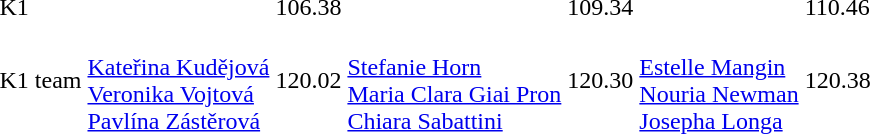<table>
<tr>
<td>K1</td>
<td></td>
<td>106.38</td>
<td></td>
<td>109.34</td>
<td></td>
<td>110.46</td>
</tr>
<tr>
<td>K1 team</td>
<td><br><a href='#'>Kateřina Kudějová</a><br><a href='#'>Veronika Vojtová</a><br><a href='#'>Pavlína Zástěrová</a></td>
<td>120.02</td>
<td><br><a href='#'>Stefanie Horn</a><br><a href='#'>Maria Clara Giai Pron</a><br><a href='#'>Chiara Sabattini</a></td>
<td>120.30</td>
<td><br><a href='#'>Estelle Mangin</a><br><a href='#'>Nouria Newman</a><br><a href='#'>Josepha Longa</a></td>
<td>120.38</td>
</tr>
</table>
